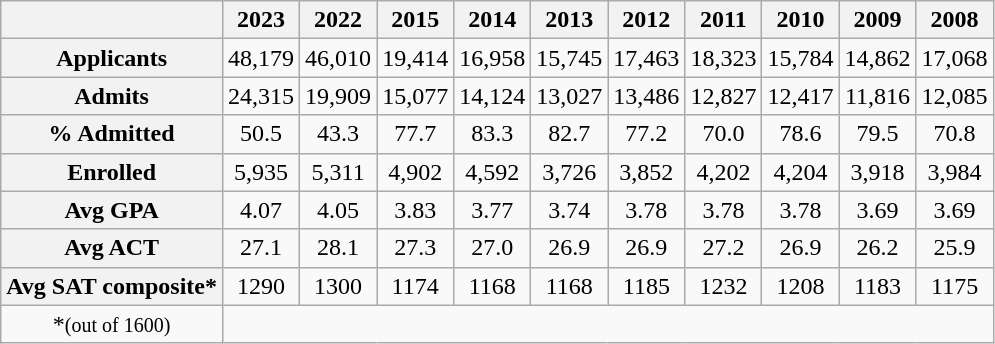<table class="wikitable" style="text-align:center">
<tr>
<th> </th>
<th>2023</th>
<th>2022</th>
<th>2015</th>
<th>2014</th>
<th>2013</th>
<th>2012</th>
<th>2011</th>
<th>2010</th>
<th>2009</th>
<th>2008</th>
</tr>
<tr>
<th>Applicants</th>
<td>48,179</td>
<td>46,010</td>
<td>19,414</td>
<td>16,958</td>
<td>15,745</td>
<td>17,463</td>
<td>18,323</td>
<td>15,784</td>
<td>14,862</td>
<td>17,068</td>
</tr>
<tr>
<th>Admits</th>
<td>24,315</td>
<td>19,909</td>
<td>15,077</td>
<td>14,124</td>
<td>13,027</td>
<td>13,486</td>
<td>12,827</td>
<td>12,417</td>
<td>11,816</td>
<td>12,085</td>
</tr>
<tr>
<th>% Admitted</th>
<td>50.5</td>
<td>43.3</td>
<td>77.7</td>
<td>83.3</td>
<td>82.7</td>
<td>77.2</td>
<td>70.0</td>
<td>78.6</td>
<td>79.5</td>
<td>70.8</td>
</tr>
<tr>
<th>Enrolled</th>
<td>5,935</td>
<td>5,311</td>
<td>4,902</td>
<td>4,592</td>
<td>3,726</td>
<td>3,852</td>
<td>4,202</td>
<td>4,204</td>
<td>3,918</td>
<td>3,984</td>
</tr>
<tr>
<th>Avg GPA</th>
<td>4.07</td>
<td>4.05</td>
<td>3.83</td>
<td>3.77</td>
<td>3.74</td>
<td>3.78</td>
<td>3.78</td>
<td>3.78</td>
<td>3.69</td>
<td>3.69</td>
</tr>
<tr>
<th>Avg ACT</th>
<td>27.1</td>
<td>28.1</td>
<td>27.3</td>
<td>27.0</td>
<td>26.9</td>
<td>26.9</td>
<td>27.2</td>
<td>26.9</td>
<td>26.2</td>
<td>25.9</td>
</tr>
<tr>
<th>Avg SAT composite*</th>
<td>1290</td>
<td>1300</td>
<td>1174</td>
<td>1168</td>
<td>1168</td>
<td>1185</td>
<td>1232</td>
<td>1208</td>
<td>1183</td>
<td>1175</td>
</tr>
<tr>
<td>*<small>(out of 1600)</small></td>
</tr>
</table>
